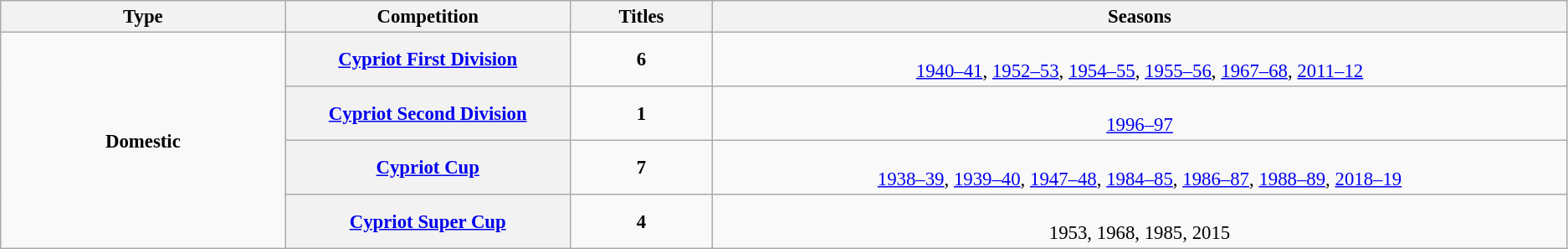<table class="wikitable plainrowheaders" style="font-size:95%; text-align:center;">
<tr>
<th style="width: 10%;">Type</th>
<th style="width: 10%;">Competition</th>
<th style="width: 5%;">Titles</th>
<th style="width: 30%;">Seasons</th>
</tr>
<tr>
<td rowspan="4"><strong>Domestic</strong></td>
<th scope=col><a href='#'>Cypriot First Division</a></th>
<td><strong>6</strong></td>
<td><br><a href='#'>1940–41</a>, 
<a href='#'>1952–53</a>, 
<a href='#'>1954–55</a>,  
<a href='#'>1955–56</a>, 
<a href='#'>1967–68</a>, 
<a href='#'>2011–12</a></td>
</tr>
<tr>
<th scope=col><a href='#'>Cypriot Second Division</a></th>
<td><strong>1</strong></td>
<td><br><a href='#'>1996–97</a></td>
</tr>
<tr>
<th scope=col><a href='#'>Cypriot Cup</a></th>
<td><strong>7</strong></td>
<td><br><a href='#'>1938–39</a>, <a href='#'>1939–40</a>, <a href='#'>1947–48</a>, <a href='#'>1984–85</a>, <a href='#'>1986–87</a>, <a href='#'>1988–89</a>, <a href='#'>2018–19</a></td>
</tr>
<tr>
<th scope=col><a href='#'>Cypriot Super Cup</a></th>
<td><strong>4</strong></td>
<td><br>1953, 
1968, 
1985, 
2015</td>
</tr>
</table>
